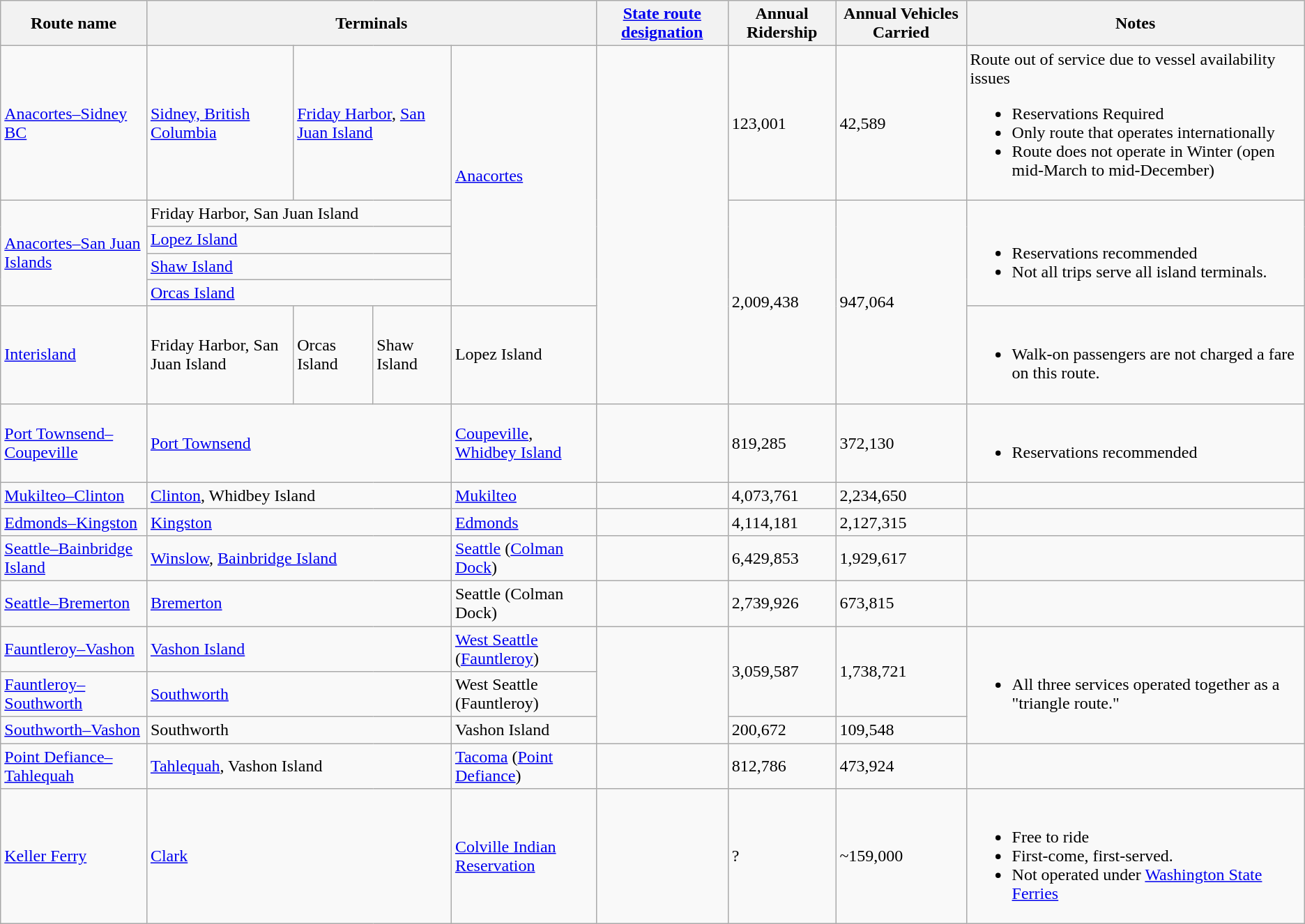<table class="wikitable sortable">
<tr>
<th rowspan="2">Route name</th>
<th colspan="4" rowspan="2">Terminals</th>
<th rowspan="2"><a href='#'>State route designation</a></th>
<th rowspan="2">Annual Ridership</th>
<th rowspan="2">Annual Vehicles Carried</th>
<th rowspan="2">Notes</th>
</tr>
<tr>
</tr>
<tr>
<td><a href='#'>Anacortes–Sidney BC</a></td>
<td><a href='#'>Sidney, British Columbia</a></td>
<td colspan="2"><a href='#'>Friday Harbor</a>, <a href='#'>San Juan Island</a></td>
<td rowspan="5"><a href='#'>Anacortes</a></td>
<td rowspan="6"></td>
<td>123,001</td>
<td>42,589</td>
<td>Route out of service due to vessel availability issues<br><ul><li>Reservations Required</li><li>Only route that operates internationally</li><li>Route does not operate in Winter (open mid-March to mid-December)</li></ul></td>
</tr>
<tr>
<td rowspan="4"><a href='#'>Anacortes–San Juan Islands</a></td>
<td colspan="3">Friday Harbor, San Juan Island</td>
<td rowspan="5">2,009,438</td>
<td rowspan="5">947,064</td>
<td rowspan="4"><br><ul><li>Reservations recommended</li><li>Not all trips serve all island terminals.</li></ul></td>
</tr>
<tr>
<td colspan="3"><a href='#'>Lopez Island</a></td>
</tr>
<tr>
<td colspan="3"><a href='#'>Shaw Island</a></td>
</tr>
<tr>
<td colspan="3"><a href='#'>Orcas Island</a></td>
</tr>
<tr>
<td><a href='#'>Interisland</a></td>
<td>Friday Harbor, San Juan Island</td>
<td>Orcas Island</td>
<td>Shaw Island</td>
<td>Lopez Island</td>
<td><br><ul><li>Walk-on passengers are not charged a fare on this route.</li></ul></td>
</tr>
<tr>
<td><a href='#'>Port Townsend–Coupeville</a></td>
<td colspan="3"><a href='#'>Port Townsend</a></td>
<td><a href='#'>Coupeville</a>, <a href='#'>Whidbey Island</a></td>
<td></td>
<td>819,285</td>
<td>372,130</td>
<td><br><ul><li>Reservations recommended</li></ul></td>
</tr>
<tr>
<td><a href='#'>Mukilteo–Clinton</a></td>
<td colspan="3"><a href='#'>Clinton</a>, Whidbey Island</td>
<td><a href='#'>Mukilteo</a></td>
<td></td>
<td>4,073,761</td>
<td>2,234,650</td>
<td></td>
</tr>
<tr>
<td><a href='#'>Edmonds–Kingston</a></td>
<td colspan="3"><a href='#'>Kingston</a></td>
<td><a href='#'>Edmonds</a></td>
<td></td>
<td>4,114,181</td>
<td>2,127,315</td>
<td></td>
</tr>
<tr>
<td><a href='#'>Seattle–Bainbridge Island</a></td>
<td colspan="3"><a href='#'>Winslow</a>, <a href='#'>Bainbridge Island</a></td>
<td><a href='#'>Seattle</a> (<a href='#'>Colman Dock</a>)</td>
<td></td>
<td>6,429,853</td>
<td>1,929,617</td>
<td></td>
</tr>
<tr>
<td><a href='#'>Seattle–Bremerton</a></td>
<td colspan="3"><a href='#'>Bremerton</a></td>
<td>Seattle (Colman Dock)</td>
<td></td>
<td>2,739,926</td>
<td>673,815</td>
<td></td>
</tr>
<tr>
<td><a href='#'>Fauntleroy–Vashon</a></td>
<td colspan="3"><a href='#'>Vashon Island</a></td>
<td><a href='#'>West Seattle</a> (<a href='#'>Fauntleroy</a>)</td>
<td rowspan="3"></td>
<td rowspan="2">3,059,587</td>
<td rowspan="2">1,738,721</td>
<td rowspan="3"><br><ul><li>All three services operated together as a "triangle route."</li></ul></td>
</tr>
<tr>
<td><a href='#'>Fauntleroy–Southworth</a></td>
<td colspan="3"><a href='#'>Southworth</a></td>
<td>West Seattle (Fauntleroy)</td>
</tr>
<tr>
<td><a href='#'>Southworth–Vashon</a></td>
<td colspan="3">Southworth</td>
<td>Vashon Island</td>
<td>200,672</td>
<td>109,548</td>
</tr>
<tr>
<td><a href='#'>Point Defiance–Tahlequah</a></td>
<td colspan="3"><a href='#'>Tahlequah</a>, Vashon Island</td>
<td><a href='#'>Tacoma</a> (<a href='#'>Point Defiance</a>)</td>
<td></td>
<td>812,786</td>
<td>473,924</td>
<td></td>
</tr>
<tr>
<td><a href='#'>Keller Ferry</a></td>
<td colspan="3"><a href='#'>Clark</a></td>
<td><a href='#'>Colville Indian Reservation</a></td>
<td></td>
<td>?</td>
<td>~159,000</td>
<td><br><ul><li>Free to ride</li><li>First-come, first-served.</li><li>Not operated under <a href='#'>Washington State Ferries</a></li></ul></td>
</tr>
</table>
